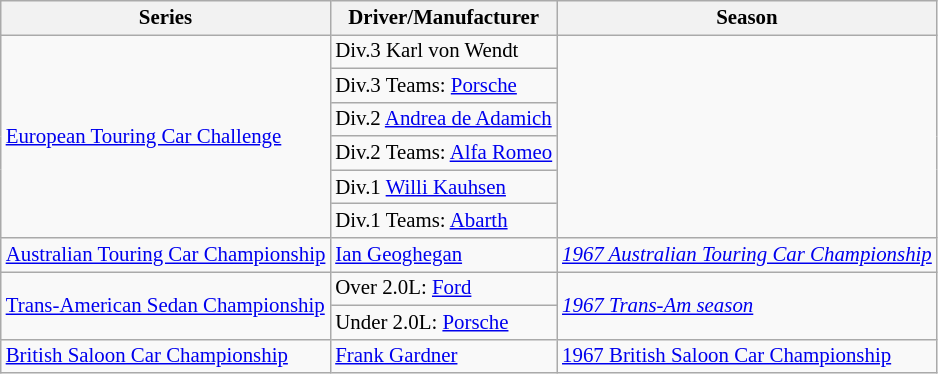<table class="wikitable" style="font-size: 87%;">
<tr>
<th>Series</th>
<th>Driver/Manufacturer</th>
<th>Season</th>
</tr>
<tr>
<td rowspan=6><a href='#'>European Touring Car Challenge</a></td>
<td>Div.3  Karl von Wendt</td>
<td rowspan=6></td>
</tr>
<tr>
<td>Div.3 Teams:  <a href='#'>Porsche</a></td>
</tr>
<tr>
<td>Div.2  <a href='#'>Andrea de Adamich</a></td>
</tr>
<tr>
<td>Div.2 Teams:  <a href='#'>Alfa Romeo</a></td>
</tr>
<tr>
<td>Div.1  <a href='#'>Willi Kauhsen</a></td>
</tr>
<tr>
<td>Div.1 Teams:  <a href='#'>Abarth</a></td>
</tr>
<tr>
<td><a href='#'>Australian Touring Car Championship</a></td>
<td> <a href='#'>Ian Geoghegan</a></td>
<td><em><a href='#'>1967 Australian Touring Car Championship</a></em></td>
</tr>
<tr>
<td rowspan=2><a href='#'>Trans-American Sedan Championship</a></td>
<td>Over 2.0L:  <a href='#'>Ford</a></td>
<td rowspan=2><em><a href='#'>1967 Trans-Am season</a></em></td>
</tr>
<tr>
<td>Under 2.0L:  <a href='#'>Porsche</a></td>
</tr>
<tr>
<td><a href='#'>British Saloon Car Championship</a></td>
<td> <a href='#'>Frank Gardner</a></td>
<td><a href='#'>1967 British Saloon Car Championship</a></td>
</tr>
</table>
